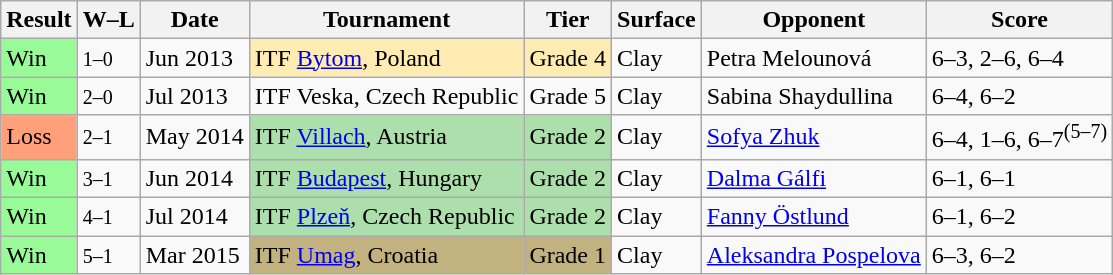<table class="sortable wikitable">
<tr>
<th>Result</th>
<th class="unsortable">W–L</th>
<th>Date</th>
<th>Tournament</th>
<th>Tier</th>
<th>Surface</th>
<th>Opponent</th>
<th class="unsortable">Score</th>
</tr>
<tr>
<td style="background:#98fb98;">Win</td>
<td><small>1–0</small></td>
<td>Jun 2013</td>
<td bgcolor="ffecb2">ITF <a href='#'>Bytom</a>, Poland</td>
<td bgcolor="ffecb2">Grade 4</td>
<td>Clay</td>
<td> Petra Melounová</td>
<td>6–3, 2–6, 6–4</td>
</tr>
<tr>
<td style="background:#98fb98;">Win</td>
<td><small>2–0</small></td>
<td>Jul 2013</td>
<td>ITF Veska, Czech Republic</td>
<td>Grade 5</td>
<td>Clay</td>
<td> Sabina Shaydullina</td>
<td>6–4, 6–2</td>
</tr>
<tr>
<td style="background:#ffa07a;">Loss</td>
<td><small>2–1</small></td>
<td>May 2014</td>
<td bgcolor="addfad">ITF <a href='#'>Villach</a>, Austria</td>
<td bgcolor="addfad">Grade 2</td>
<td>Clay</td>
<td> <a href='#'>Sofya Zhuk</a></td>
<td>6–4, 1–6, 6–7<sup>(5–7)</sup></td>
</tr>
<tr>
<td style="background:#98fb98;">Win</td>
<td><small>3–1</small></td>
<td>Jun 2014</td>
<td bgcolor="addfad">ITF <a href='#'>Budapest</a>, Hungary</td>
<td bgcolor="addfad">Grade 2</td>
<td>Clay</td>
<td> <a href='#'>Dalma Gálfi</a></td>
<td>6–1, 6–1</td>
</tr>
<tr>
<td style="background:#98fb98;">Win</td>
<td><small>4–1</small></td>
<td>Jul 2014</td>
<td bgcolor="addfad">ITF <a href='#'>Plzeň</a>, Czech Republic</td>
<td bgcolor="addfad">Grade 2</td>
<td>Clay</td>
<td> <a href='#'>Fanny Östlund</a></td>
<td>6–1, 6–2</td>
</tr>
<tr>
<td style="background:#98fb98;">Win</td>
<td><small>5–1</small></td>
<td>Mar 2015</td>
<td bgcolor="c2b280">ITF <a href='#'>Umag</a>, Croatia</td>
<td bgcolor="c2b280">Grade 1</td>
<td>Clay</td>
<td> <a href='#'>Aleksandra Pospelova</a></td>
<td>6–3, 6–2</td>
</tr>
</table>
